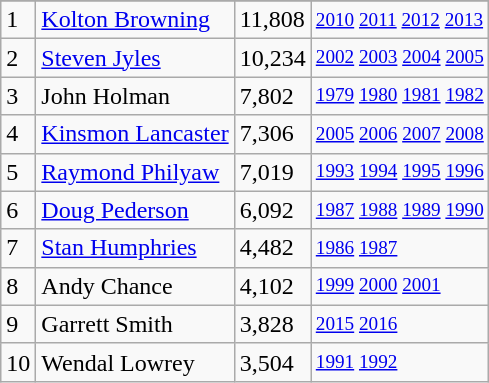<table class="wikitable">
<tr>
</tr>
<tr>
<td>1</td>
<td><a href='#'>Kolton Browning</a></td>
<td><abbr>11,808</abbr></td>
<td style="font-size:80%;"><a href='#'>2010</a> <a href='#'>2011</a> <a href='#'>2012</a> <a href='#'>2013</a></td>
</tr>
<tr>
<td>2</td>
<td><a href='#'>Steven Jyles</a></td>
<td><abbr>10,234</abbr></td>
<td style="font-size:80%;"><a href='#'>2002</a> <a href='#'>2003</a> <a href='#'>2004</a> <a href='#'>2005</a></td>
</tr>
<tr>
<td>3</td>
<td>John Holman</td>
<td><abbr>7,802</abbr></td>
<td style="font-size:80%;"><a href='#'>1979</a> <a href='#'>1980</a> <a href='#'>1981</a> <a href='#'>1982</a></td>
</tr>
<tr>
<td>4</td>
<td><a href='#'>Kinsmon Lancaster</a></td>
<td><abbr>7,306</abbr></td>
<td style="font-size:80%;"><a href='#'>2005</a> <a href='#'>2006</a> <a href='#'>2007</a> <a href='#'>2008</a></td>
</tr>
<tr>
<td>5</td>
<td><a href='#'>Raymond Philyaw</a></td>
<td><abbr>7,019</abbr></td>
<td style="font-size:80%;"><a href='#'>1993</a> <a href='#'>1994</a> <a href='#'>1995</a> <a href='#'>1996</a></td>
</tr>
<tr>
<td>6</td>
<td><a href='#'>Doug Pederson</a></td>
<td><abbr>6,092</abbr></td>
<td style="font-size:80%;"><a href='#'>1987</a> <a href='#'>1988</a> <a href='#'>1989</a> <a href='#'>1990</a></td>
</tr>
<tr>
<td>7</td>
<td><a href='#'>Stan Humphries</a></td>
<td><abbr>4,482</abbr></td>
<td style="font-size:80%;"><a href='#'>1986</a> <a href='#'>1987</a></td>
</tr>
<tr>
<td>8</td>
<td>Andy Chance</td>
<td><abbr>4,102</abbr></td>
<td style="font-size:80%;"><a href='#'>1999</a> <a href='#'>2000</a> <a href='#'>2001</a></td>
</tr>
<tr>
<td>9</td>
<td>Garrett Smith</td>
<td><abbr>3,828</abbr></td>
<td style="font-size:80%;"><a href='#'>2015</a> <a href='#'>2016</a></td>
</tr>
<tr>
<td>10</td>
<td>Wendal Lowrey</td>
<td><abbr>3,504</abbr></td>
<td style="font-size:80%;"><a href='#'>1991</a> <a href='#'>1992</a></td>
</tr>
</table>
